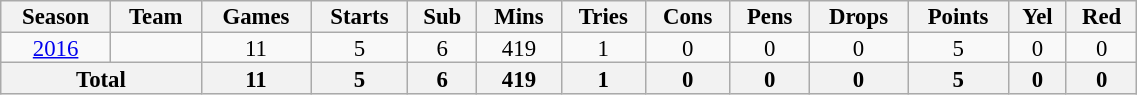<table class="wikitable" style="text-align:center; line-height:90%; font-size:95%; width:60%;">
<tr>
<th>Season</th>
<th>Team</th>
<th>Games</th>
<th>Starts</th>
<th>Sub</th>
<th>Mins</th>
<th>Tries</th>
<th>Cons</th>
<th>Pens</th>
<th>Drops</th>
<th>Points</th>
<th>Yel</th>
<th>Red</th>
</tr>
<tr>
<td><a href='#'>2016</a></td>
<td></td>
<td>11</td>
<td>5</td>
<td>6</td>
<td>419</td>
<td>1</td>
<td>0</td>
<td>0</td>
<td>0</td>
<td>5</td>
<td>0</td>
<td>0</td>
</tr>
<tr>
<th colspan="2">Total</th>
<th>11</th>
<th>5</th>
<th>6</th>
<th>419</th>
<th>1</th>
<th>0</th>
<th>0</th>
<th>0</th>
<th>5</th>
<th>0</th>
<th>0</th>
</tr>
</table>
